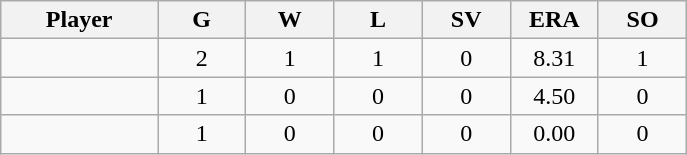<table class="wikitable sortable">
<tr>
<th bgcolor="#DDDDFF" width="16%">Player</th>
<th bgcolor="#DDDDFF" width="9%">G</th>
<th bgcolor="#DDDDFF" width="9%">W</th>
<th bgcolor="#DDDDFF" width="9%">L</th>
<th bgcolor="#DDDDFF" width="9%">SV</th>
<th bgcolor="#DDDDFF" width="9%">ERA</th>
<th bgcolor="#DDDDFF" width="9%">SO</th>
</tr>
<tr align="center">
<td></td>
<td>2</td>
<td>1</td>
<td>1</td>
<td>0</td>
<td>8.31</td>
<td>1</td>
</tr>
<tr align="center">
<td></td>
<td>1</td>
<td>0</td>
<td>0</td>
<td>0</td>
<td>4.50</td>
<td>0</td>
</tr>
<tr align="center">
<td></td>
<td>1</td>
<td>0</td>
<td>0</td>
<td>0</td>
<td>0.00</td>
<td>0</td>
</tr>
</table>
